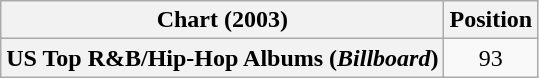<table class="wikitable plainrowheaders" style="text-align:center">
<tr>
<th scope="col">Chart (2003)</th>
<th scope="col">Position</th>
</tr>
<tr>
<th scope="row">US Top R&B/Hip-Hop Albums (<em>Billboard</em>)</th>
<td>93</td>
</tr>
</table>
